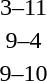<table style="text-align:center">
<tr>
<th width=200></th>
<th width=100></th>
<th width=200></th>
</tr>
<tr>
<td align=right></td>
<td>3–11</td>
<td align=left><strong></strong></td>
</tr>
<tr>
<td align=right><strong></strong></td>
<td>9–4</td>
<td align=left></td>
</tr>
<tr>
<td align=right></td>
<td>9–10</td>
<td align=left><strong></strong></td>
</tr>
</table>
